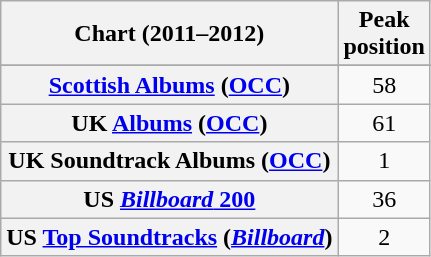<table class="wikitable sortable plainrowheaders" style="text-align:center">
<tr>
<th scope="col">Chart (2011–2012)</th>
<th scope="col">Peak<br>position</th>
</tr>
<tr>
</tr>
<tr>
</tr>
<tr>
<th scope="row"><a href='#'>Scottish Albums</a> (<a href='#'>OCC</a>)</th>
<td>58</td>
</tr>
<tr>
<th scope="row">UK <a href='#'>Albums</a> (<a href='#'>OCC</a>)</th>
<td>61</td>
</tr>
<tr>
<th scope="row">UK Soundtrack Albums (<a href='#'>OCC</a>)</th>
<td>1</td>
</tr>
<tr>
<th scope="row">US <a href='#'><em>Billboard</em> 200</a></th>
<td>36</td>
</tr>
<tr>
<th scope="row">US <a href='#'>Top Soundtracks</a> (<em><a href='#'>Billboard</a></em>)</th>
<td>2</td>
</tr>
</table>
